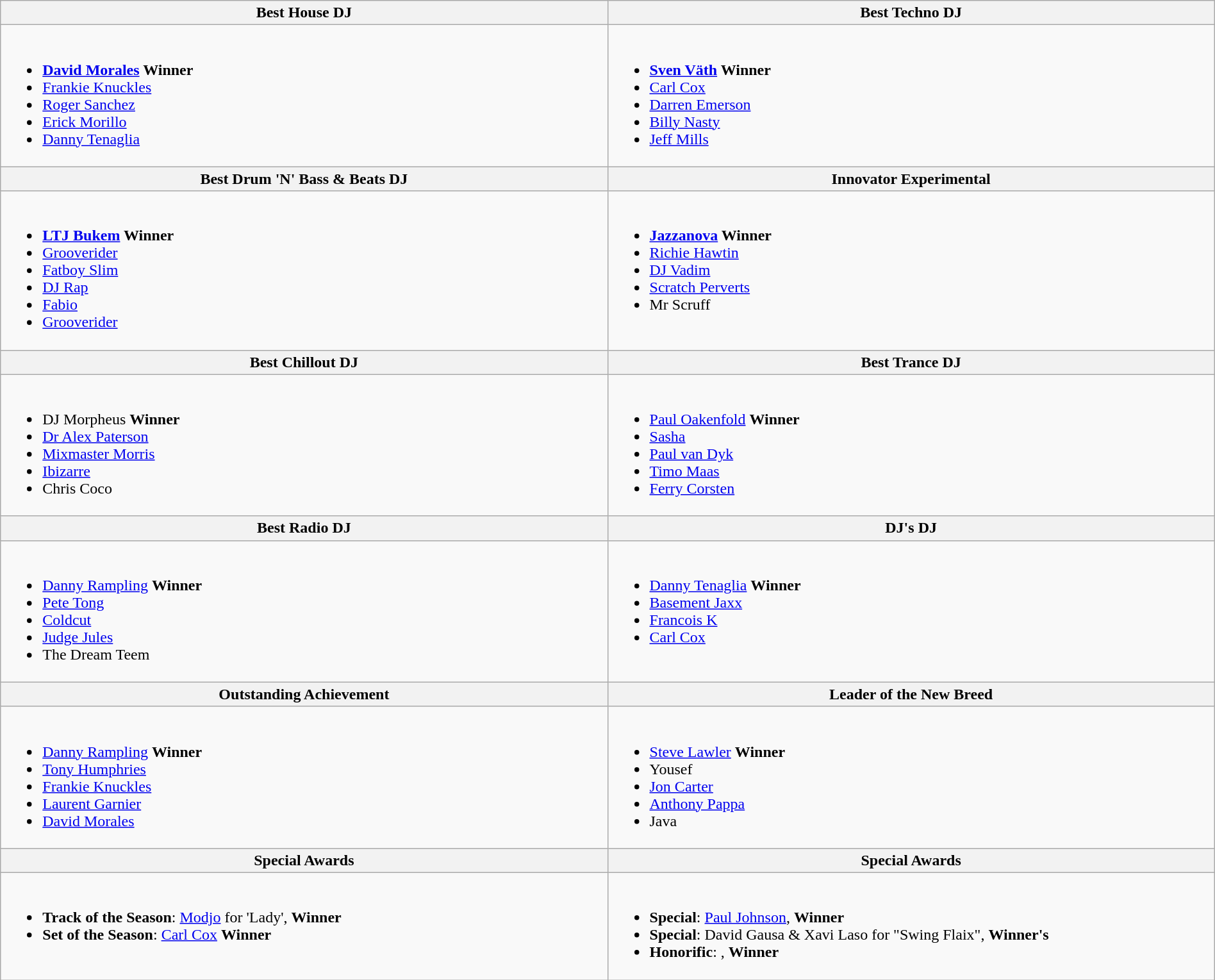<table class=wikitable width="100%">
<tr>
<th width="50%"><strong>Best House DJ</strong></th>
<th width="50%"><strong>Best Techno DJ</strong></th>
</tr>
<tr>
<td valign="top"><br><ul><li><strong> <a href='#'>David Morales</a> Winner</strong></li><li><a href='#'>Frankie Knuckles</a></li><li><a href='#'>Roger Sanchez</a></li><li><a href='#'>Erick Morillo</a></li><li><a href='#'>Danny Tenaglia</a></li></ul></td>
<td valign="top"><br><ul><li><strong> <a href='#'>Sven Väth</a> Winner</strong></li><li><a href='#'>Carl Cox</a></li><li><a href='#'>Darren Emerson</a></li><li><a href='#'>Billy Nasty</a></li><li><a href='#'>Jeff Mills</a></li></ul></td>
</tr>
<tr>
<th width="50%"><strong>Best Drum 'N' Bass & Beats DJ</strong></th>
<th width="50%"><strong>Innovator Experimental</strong></th>
</tr>
<tr>
<td valign="top"><br><ul><li><strong> <a href='#'>LTJ Bukem</a> Winner</strong></li><li><a href='#'>Grooverider</a></li><li><a href='#'>Fatboy Slim</a></li><li><a href='#'>DJ Rap</a></li><li><a href='#'>Fabio</a></li><li><a href='#'>Grooverider</a></li></ul></td>
<td valign="top"><br><ul><li><strong> <a href='#'>Jazzanova</a> Winner</strong></li><li><a href='#'>Richie Hawtin</a></li><li><a href='#'>DJ Vadim</a></li><li><a href='#'>Scratch Perverts</a></li><li>Mr Scruff</li></ul></td>
</tr>
<tr>
<th width="50%"><strong>Best Chillout DJ</strong></th>
<th width="50%"><strong>Best Trance DJ</strong></th>
</tr>
<tr>
<td valign="top"><br><ul><li> DJ Morpheus <strong>Winner</strong></li><li><a href='#'>Dr Alex Paterson</a></li><li><a href='#'>Mixmaster Morris</a></li><li><a href='#'>Ibizarre</a></li><li>Chris Coco</li></ul></td>
<td valign="top"><br><ul><li> <a href='#'>Paul Oakenfold</a> <strong>Winner</strong></li><li><a href='#'>Sasha</a></li><li><a href='#'>Paul van Dyk</a></li><li><a href='#'>Timo Maas</a></li><li><a href='#'>Ferry Corsten</a></li></ul></td>
</tr>
<tr>
<th width="50%"><strong>Best Radio DJ</strong></th>
<th width="50%"><strong>DJ's DJ</strong></th>
</tr>
<tr>
<td valign="top"><br><ul><li> <a href='#'>Danny Rampling</a> <strong>Winner</strong></li><li><a href='#'>Pete Tong</a></li><li><a href='#'>Coldcut</a></li><li><a href='#'>Judge Jules</a></li><li>The Dream Teem</li></ul></td>
<td valign="top"><br><ul><li> <a href='#'>Danny Tenaglia</a> <strong>Winner</strong></li><li><a href='#'>Basement Jaxx</a></li><li><a href='#'>Francois K</a></li><li><a href='#'>Carl Cox</a></li></ul></td>
</tr>
<tr>
<th width="50%"><strong>Outstanding Achievement</strong></th>
<th width="50%"><strong>Leader of the New Breed</strong></th>
</tr>
<tr>
<td valign="top"><br><ul><li> <a href='#'>Danny Rampling</a> <strong>Winner</strong></li><li><a href='#'>Tony Humphries</a></li><li><a href='#'>Frankie Knuckles</a></li><li><a href='#'>Laurent Garnier</a></li><li><a href='#'>David Morales</a></li></ul></td>
<td valign="top"><br><ul><li> <a href='#'>Steve Lawler</a> <strong>Winner</strong></li><li>Yousef</li><li><a href='#'>Jon Carter</a></li><li><a href='#'>Anthony Pappa</a></li><li>Java</li></ul></td>
</tr>
<tr>
<th width="50%"><strong>Special Awards</strong></th>
<th width="50%"><strong>Special Awards</strong></th>
</tr>
<tr>
<td valign="top"><br><ul><li><strong>Track of the Season</strong>:  <a href='#'>Modjo</a> for 'Lady', <strong>Winner</strong></li><li><strong>Set of the Season</strong>:  <a href='#'>Carl Cox</a> <strong>Winner</strong></li></ul></td>
<td valign="top"><br><ul><li><strong>Special</strong>:  <a href='#'>Paul Johnson</a>, <strong>Winner</strong></li><li><strong>Special</strong>:  David Gausa & Xavi Laso for "Swing Flaix", <strong>Winner's</strong></li><li><strong>Honorific</strong>:  , <strong>Winner</strong></li></ul></td>
</tr>
</table>
